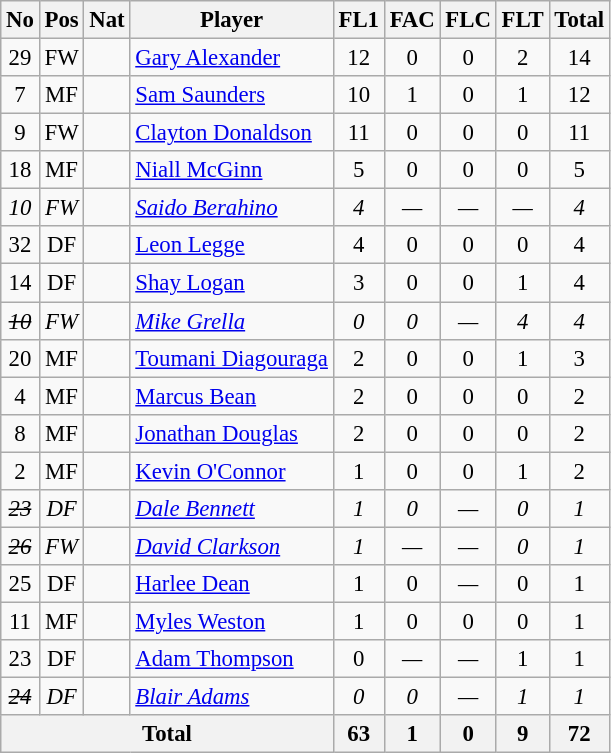<table class="wikitable" style="text-align:center; border:1px #aaa solid; font-size:95%;">
<tr>
<th>No</th>
<th>Pos</th>
<th>Nat</th>
<th>Player</th>
<th>FL1</th>
<th>FAC</th>
<th>FLC</th>
<th>FLT</th>
<th>Total</th>
</tr>
<tr>
<td>29</td>
<td>FW</td>
<td></td>
<td style="text-align:left;"><a href='#'>Gary Alexander</a></td>
<td>12</td>
<td>0</td>
<td>0</td>
<td>2</td>
<td>14</td>
</tr>
<tr>
<td>7</td>
<td>MF</td>
<td></td>
<td style="text-align:left;"><a href='#'>Sam Saunders</a></td>
<td>10</td>
<td>1</td>
<td>0</td>
<td>1</td>
<td>12</td>
</tr>
<tr>
<td>9</td>
<td>FW</td>
<td></td>
<td style="text-align:left;"><a href='#'>Clayton Donaldson</a></td>
<td>11</td>
<td>0</td>
<td>0</td>
<td>0</td>
<td>11</td>
</tr>
<tr>
<td>18</td>
<td>MF</td>
<td></td>
<td style="text-align:left;"><a href='#'>Niall McGinn</a></td>
<td>5</td>
<td>0</td>
<td>0</td>
<td>0</td>
<td>5</td>
</tr>
<tr>
<td><em>10</em></td>
<td><em>FW</em></td>
<td></td>
<td style="text-align:left;"><em><a href='#'>Saido Berahino</a></em></td>
<td><em>4</em></td>
<td><em>—</em></td>
<td><em>—</em></td>
<td><em>—</em></td>
<td><em>4</em></td>
</tr>
<tr>
<td>32</td>
<td>DF</td>
<td></td>
<td style="text-align:left;"><a href='#'>Leon Legge</a></td>
<td>4</td>
<td>0</td>
<td>0</td>
<td>0</td>
<td>4</td>
</tr>
<tr>
<td>14</td>
<td>DF</td>
<td></td>
<td style="text-align:left;"><a href='#'>Shay Logan</a></td>
<td>3</td>
<td>0</td>
<td>0</td>
<td>1</td>
<td>4</td>
</tr>
<tr>
<td><em><s>10</s></em></td>
<td><em>FW</em></td>
<td><em></em></td>
<td style="text-align:left;"><em><a href='#'>Mike Grella</a></em></td>
<td><em>0</em></td>
<td><em>0</em></td>
<td><em>—</em></td>
<td><em>4</em></td>
<td><em>4</em></td>
</tr>
<tr>
<td>20</td>
<td>MF</td>
<td></td>
<td style="text-align:left;"><a href='#'>Toumani Diagouraga</a></td>
<td>2</td>
<td>0</td>
<td>0</td>
<td>1</td>
<td>3</td>
</tr>
<tr>
<td>4</td>
<td>MF</td>
<td></td>
<td style="text-align:left;"><a href='#'>Marcus Bean</a></td>
<td>2</td>
<td>0</td>
<td>0</td>
<td>0</td>
<td>2</td>
</tr>
<tr>
<td>8</td>
<td>MF</td>
<td></td>
<td style="text-align:left;"><a href='#'>Jonathan Douglas</a></td>
<td>2</td>
<td>0</td>
<td>0</td>
<td>0</td>
<td>2</td>
</tr>
<tr>
<td>2</td>
<td>MF</td>
<td></td>
<td style="text-align:left;"><a href='#'>Kevin O'Connor</a></td>
<td>1</td>
<td>0</td>
<td>0</td>
<td>1</td>
<td>2</td>
</tr>
<tr>
<td><em><s>23</s></em></td>
<td><em>DF</em></td>
<td><em></em></td>
<td style="text-align:left;"><em><a href='#'>Dale Bennett</a></em></td>
<td><em>1</em></td>
<td><em>0</em></td>
<td><em>—</em></td>
<td><em>0</em></td>
<td><em>1</em></td>
</tr>
<tr>
<td><em><s>26</s></em></td>
<td><em>FW</em></td>
<td><em></em></td>
<td style="text-align:left;"><em><a href='#'>David Clarkson</a></em></td>
<td><em>1</em></td>
<td><em>—</em></td>
<td><em>—</em></td>
<td><em>0</em></td>
<td><em>1</em></td>
</tr>
<tr>
<td>25</td>
<td>DF</td>
<td></td>
<td style="text-align:left;"><a href='#'>Harlee Dean</a></td>
<td>1</td>
<td>0</td>
<td><em>—</em></td>
<td>0</td>
<td>1</td>
</tr>
<tr>
<td>11</td>
<td>MF</td>
<td></td>
<td style="text-align:left;"><a href='#'>Myles Weston</a></td>
<td>1</td>
<td>0</td>
<td>0</td>
<td>0</td>
<td>1</td>
</tr>
<tr>
<td>23</td>
<td>DF</td>
<td></td>
<td style="text-align:left;"><a href='#'>Adam Thompson</a></td>
<td>0</td>
<td><em>—</em></td>
<td><em>—</em></td>
<td>1</td>
<td>1</td>
</tr>
<tr>
<td><em><s>24</s></em></td>
<td><em>DF</em></td>
<td><em></em></td>
<td style="text-align:left;"><em><a href='#'>Blair Adams</a></em></td>
<td><em>0</em></td>
<td><em>0</em></td>
<td><em>—</em></td>
<td><em>1</em></td>
<td><em>1</em></td>
</tr>
<tr>
<th colspan="4">Total</th>
<th>63</th>
<th>1</th>
<th>0</th>
<th>9</th>
<th>72</th>
</tr>
</table>
